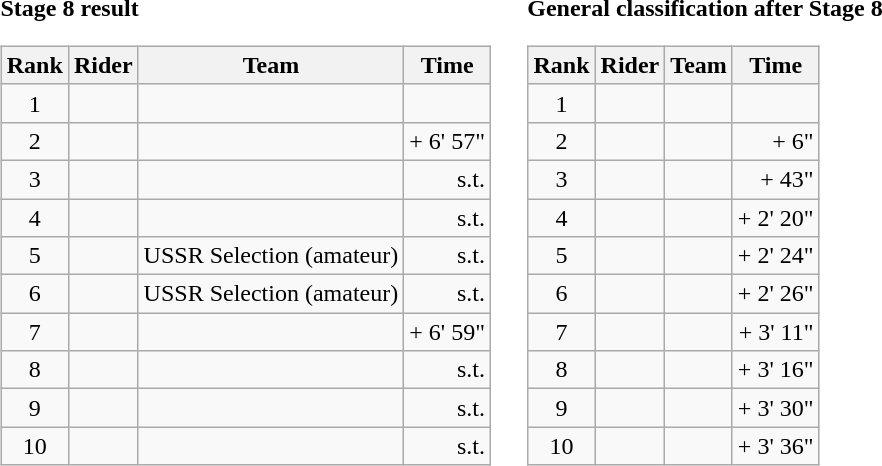<table>
<tr>
<td><strong>Stage 8 result</strong><br><table class="wikitable">
<tr>
<th scope="col">Rank</th>
<th scope="col">Rider</th>
<th scope="col">Team</th>
<th scope="col">Time</th>
</tr>
<tr>
<td style="text-align:center;">1</td>
<td></td>
<td></td>
<td style="text-align:right;"></td>
</tr>
<tr>
<td style="text-align:center;">2</td>
<td></td>
<td></td>
<td style="text-align:right;">+ 6' 57"</td>
</tr>
<tr>
<td style="text-align:center;">3</td>
<td></td>
<td></td>
<td style="text-align:right;">s.t.</td>
</tr>
<tr>
<td style="text-align:center;">4</td>
<td></td>
<td></td>
<td style="text-align:right;">s.t.</td>
</tr>
<tr>
<td style="text-align:center;">5</td>
<td></td>
<td>USSR Selection (amateur)</td>
<td style="text-align:right;">s.t.</td>
</tr>
<tr>
<td style="text-align:center;">6</td>
<td></td>
<td>USSR Selection (amateur)</td>
<td style="text-align:right;">s.t.</td>
</tr>
<tr>
<td style="text-align:center;">7</td>
<td></td>
<td></td>
<td style="text-align:right;">+ 6' 59"</td>
</tr>
<tr>
<td style="text-align:center;">8</td>
<td></td>
<td></td>
<td style="text-align:right;">s.t.</td>
</tr>
<tr>
<td style="text-align:center;">9</td>
<td></td>
<td></td>
<td style="text-align:right;">s.t.</td>
</tr>
<tr>
<td style="text-align:center;">10</td>
<td></td>
<td></td>
<td style="text-align:right;">s.t.</td>
</tr>
</table>
</td>
<td></td>
<td><strong>General classification after Stage 8</strong><br><table class="wikitable">
<tr>
<th scope="col">Rank</th>
<th scope="col">Rider</th>
<th scope="col">Team</th>
<th scope="col">Time</th>
</tr>
<tr>
<td style="text-align:center;">1</td>
<td></td>
<td></td>
<td style="text-align:right;"></td>
</tr>
<tr>
<td style="text-align:center;">2</td>
<td></td>
<td></td>
<td style="text-align:right;">+ 6"</td>
</tr>
<tr>
<td style="text-align:center;">3</td>
<td></td>
<td></td>
<td style="text-align:right;">+ 43"</td>
</tr>
<tr>
<td style="text-align:center;">4</td>
<td></td>
<td></td>
<td style="text-align:right;">+ 2' 20"</td>
</tr>
<tr>
<td style="text-align:center;">5</td>
<td></td>
<td></td>
<td style="text-align:right;">+ 2' 24"</td>
</tr>
<tr>
<td style="text-align:center;">6</td>
<td></td>
<td></td>
<td style="text-align:right;">+ 2' 26"</td>
</tr>
<tr>
<td style="text-align:center;">7</td>
<td></td>
<td></td>
<td style="text-align:right;">+ 3' 11"</td>
</tr>
<tr>
<td style="text-align:center;">8</td>
<td></td>
<td></td>
<td style="text-align:right;">+ 3' 16"</td>
</tr>
<tr>
<td style="text-align:center;">9</td>
<td></td>
<td></td>
<td style="text-align:right;">+ 3' 30"</td>
</tr>
<tr>
<td style="text-align:center;">10</td>
<td></td>
<td></td>
<td style="text-align:right;">+ 3' 36"</td>
</tr>
</table>
</td>
</tr>
</table>
